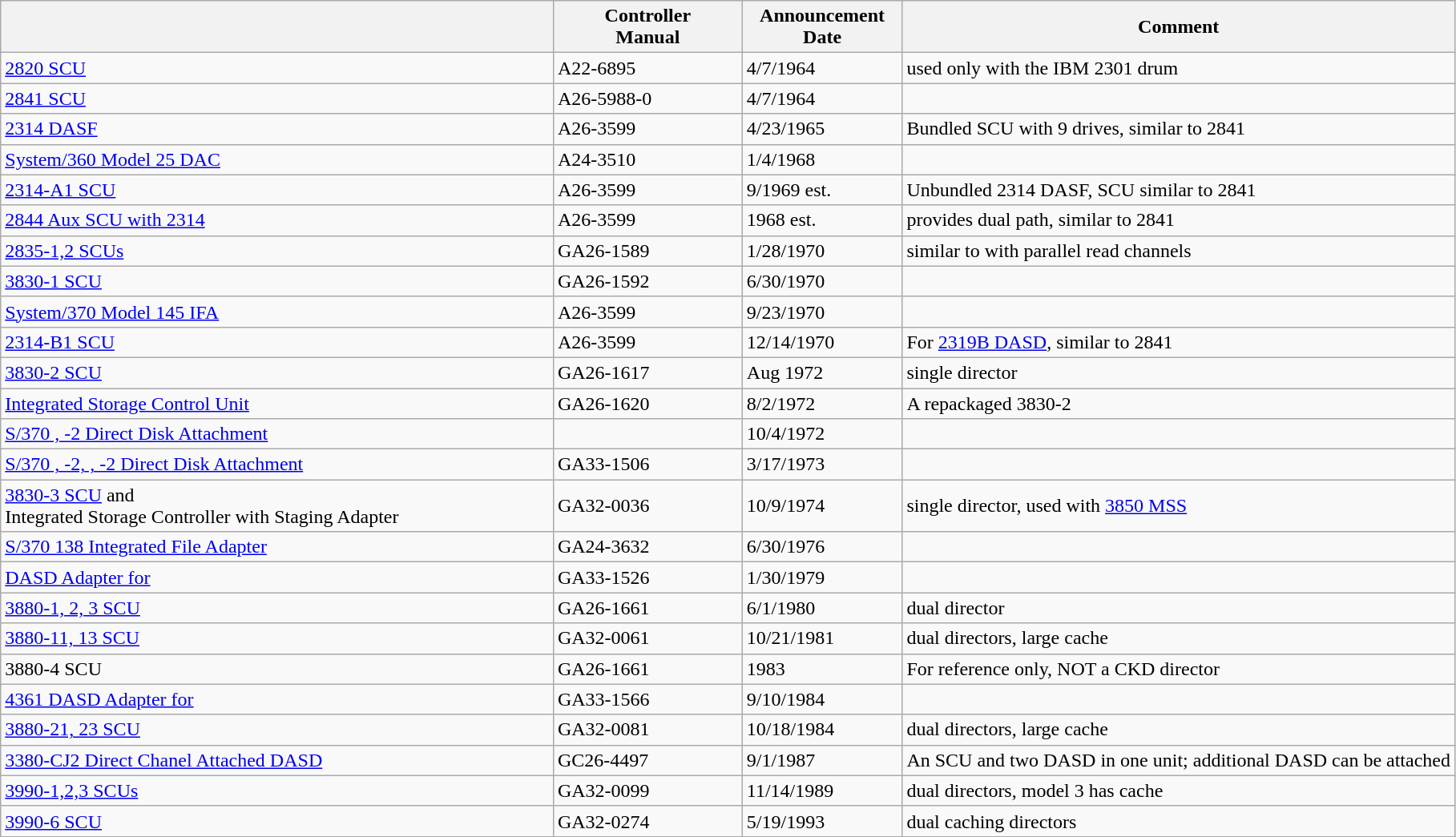<table class="wikitable" style="border-collapse: collapse;">
<tr>
<th style="width:38%;"></th>
<th style="width:13%;">Controller<br>Manual</th>
<th style="width:11%;">Announcement<br>Date</th>
<th>Comment</th>
</tr>
<tr>
<td><a href='#'>2820 SCU</a></td>
<td>A22-6895</td>
<td>4/7/1964</td>
<td>used only with the IBM 2301 drum</td>
</tr>
<tr>
<td><a href='#'>2841 SCU</a></td>
<td>A26-5988-0</td>
<td>4/7/1964</td>
<td></td>
</tr>
<tr>
<td><a href='#'>2314 DASF</a></td>
<td>A26-3599</td>
<td>4/23/1965</td>
<td>Bundled SCU with 9 drives, similar to 2841</td>
</tr>
<tr>
<td><a href='#'>System/360 Model 25 DAC</a></td>
<td>A24-3510</td>
<td>1/4/1968</td>
<td></td>
</tr>
<tr>
<td><a href='#'>2314-A1 SCU</a></td>
<td>A26-3599</td>
<td>9/1969 est.</td>
<td>Unbundled 2314 DASF, SCU similar to 2841</td>
</tr>
<tr>
<td><a href='#'>2844 Aux SCU with 2314</a></td>
<td>A26-3599</td>
<td>1968 est.</td>
<td>provides dual path, similar to 2841</td>
</tr>
<tr>
<td><a href='#'>2835-1,2 SCUs</a></td>
<td>GA26-1589</td>
<td>1/28/1970</td>
<td>similar to  with parallel read channels</td>
</tr>
<tr>
<td><a href='#'>3830-1 SCU</a></td>
<td>GA26-1592</td>
<td>6/30/1970</td>
<td></td>
</tr>
<tr>
<td><a href='#'>System/370 Model 145 IFA</a></td>
<td>A26-3599</td>
<td>9/23/1970</td>
<td></td>
</tr>
<tr>
<td><a href='#'>2314-B1 SCU</a></td>
<td>A26-3599</td>
<td>12/14/1970</td>
<td>For <a href='#'>2319B DASD</a>, similar to 2841</td>
</tr>
<tr>
<td><a href='#'>3830-2 SCU</a></td>
<td>GA26-1617</td>
<td>Aug 1972</td>
<td>single director</td>
</tr>
<tr>
<td><a href='#'>Integrated Storage Control Unit</a></td>
<td>GA26-1620</td>
<td>8/2/1972</td>
<td>A repackaged 3830-2</td>
</tr>
<tr>
<td><a href='#'>S/370 , -2  Direct Disk Attachment</a></td>
<td></td>
<td>10/4/1972</td>
<td></td>
</tr>
<tr>
<td><a href='#'>S/370 , -2, , -2  Direct Disk Attachment</a></td>
<td>GA33-1506</td>
<td>3/17/1973</td>
<td></td>
</tr>
<tr>
<td><a href='#'>3830-3 SCU</a> and<br> Integrated Storage Controller with Staging Adapter</td>
<td>GA32-0036</td>
<td>10/9/1974</td>
<td>single director, used with <a href='#'>3850 MSS</a></td>
</tr>
<tr>
<td><a href='#'>S/370 138 Integrated File Adapter</a></td>
<td>GA24-3632</td>
<td>6/30/1976</td>
<td></td>
</tr>
<tr>
<td><a href='#'> DASD Adapter for </a></td>
<td>GA33-1526</td>
<td>1/30/1979</td>
<td></td>
</tr>
<tr>
<td><a href='#'>3880-1, 2, 3 SCU</a></td>
<td>GA26-1661</td>
<td>6/1/1980</td>
<td>dual director</td>
</tr>
<tr>
<td><a href='#'>3880-11, 13 SCU</a></td>
<td>GA32-0061</td>
<td>10/21/1981</td>
<td>dual directors, large cache</td>
</tr>
<tr>
<td>3880-4 SCU</td>
<td>GA26-1661</td>
<td>1983</td>
<td>For reference only, NOT a CKD director</td>
</tr>
<tr>
<td><a href='#'>4361 DASD Adapter for </a></td>
<td>GA33-1566</td>
<td>9/10/1984</td>
<td></td>
</tr>
<tr>
<td><a href='#'>3880-21, 23 SCU</a></td>
<td>GA32-0081</td>
<td>10/18/1984</td>
<td>dual directors, large cache</td>
</tr>
<tr>
<td><a href='#'>3380-CJ2 Direct Chanel Attached DASD</a></td>
<td>GC26-4497</td>
<td>9/1/1987</td>
<td>An SCU and two DASD in one unit; additional DASD can be attached</td>
</tr>
<tr>
<td><a href='#'>3990-1,2,3 SCUs</a></td>
<td>GA32-0099</td>
<td>11/14/1989</td>
<td>dual directors, model 3 has cache</td>
</tr>
<tr>
<td><a href='#'>3990-6 SCU</a></td>
<td>GA32-0274</td>
<td>5/19/1993</td>
<td>dual caching directors</td>
</tr>
<tr>
</tr>
</table>
